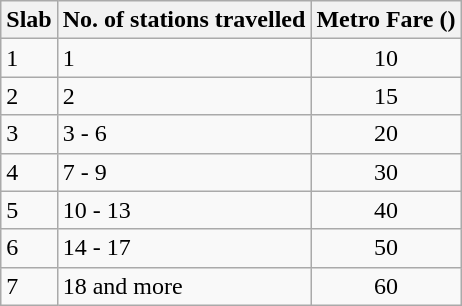<table class="wikitable">
<tr>
<th>Slab</th>
<th>No. of stations travelled</th>
<th>Metro Fare ()</th>
</tr>
<tr>
<td>1</td>
<td>1</td>
<td align="center">10</td>
</tr>
<tr>
<td>2</td>
<td>2</td>
<td align="center">15</td>
</tr>
<tr>
<td>3</td>
<td>3 - 6</td>
<td align="center">20</td>
</tr>
<tr>
<td>4</td>
<td>7 - 9</td>
<td align="center">30</td>
</tr>
<tr>
<td>5</td>
<td>10 - 13</td>
<td align="center">40</td>
</tr>
<tr>
<td>6</td>
<td>14 - 17</td>
<td align="center">50</td>
</tr>
<tr>
<td>7</td>
<td>18 and more</td>
<td align="center">60</td>
</tr>
</table>
